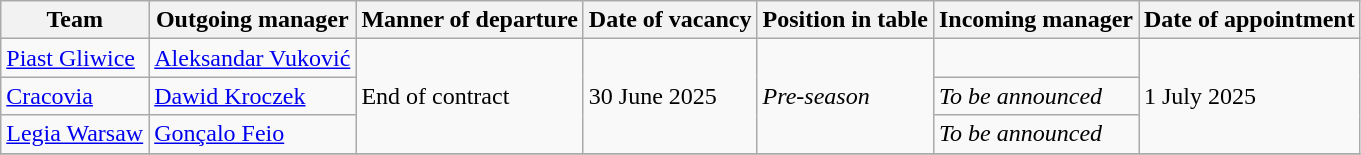<table class="wikitable sortable">
<tr>
<th>Team</th>
<th>Outgoing manager</th>
<th>Manner of departure</th>
<th>Date of vacancy</th>
<th>Position in table</th>
<th>Incoming manager</th>
<th>Date of appointment</th>
</tr>
<tr>
<td><a href='#'>Piast Gliwice</a></td>
<td> <a href='#'>Aleksandar Vuković</a></td>
<td rowspan="3">End of contract</td>
<td rowspan="3">30 June 2025</td>
<td rowspan="3"><em>Pre-season</em></td>
<td></td>
<td rowspan="3">1 July 2025</td>
</tr>
<tr>
<td><a href='#'>Cracovia</a></td>
<td> <a href='#'>Dawid Kroczek</a></td>
<td><em>To be announced</em></td>
</tr>
<tr>
<td><a href='#'>Legia Warsaw</a></td>
<td> <a href='#'>Gonçalo Feio</a></td>
<td><em>To be announced</em></td>
</tr>
<tr>
</tr>
</table>
